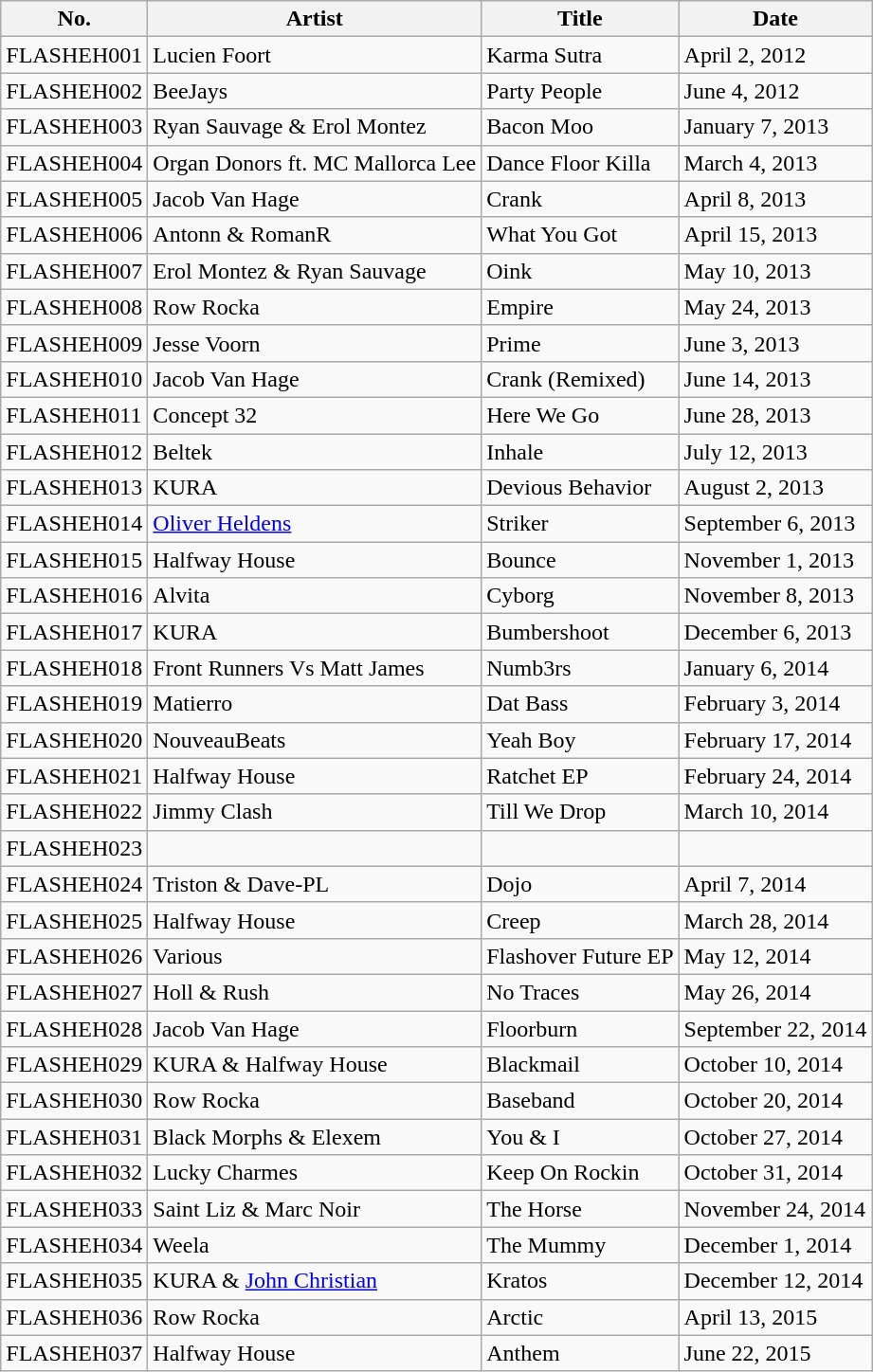<table class="wikitable sortable">
<tr>
<th>No.</th>
<th>Artist</th>
<th>Title</th>
<th>Date</th>
</tr>
<tr>
<td>FLASHEH001</td>
<td>Lucien Foort</td>
<td>Karma Sutra</td>
<td>April 2, 2012</td>
</tr>
<tr>
<td>FLASHEH002</td>
<td>BeeJays</td>
<td>Party People</td>
<td>June 4, 2012</td>
</tr>
<tr>
<td>FLASHEH003</td>
<td>Ryan Sauvage & Erol Montez</td>
<td>Bacon Moo</td>
<td>January 7, 2013</td>
</tr>
<tr>
<td>FLASHEH004</td>
<td>Organ Donors ft. MC Mallorca Lee</td>
<td>Dance Floor Killa</td>
<td>March 4, 2013</td>
</tr>
<tr>
<td>FLASHEH005</td>
<td>Jacob Van Hage</td>
<td>Crank</td>
<td>April 8, 2013</td>
</tr>
<tr>
<td>FLASHEH006</td>
<td>Antonn & RomanR</td>
<td>What You Got</td>
<td>April 15, 2013</td>
</tr>
<tr>
<td>FLASHEH007</td>
<td>Erol Montez & Ryan Sauvage</td>
<td>Oink</td>
<td>May 10, 2013</td>
</tr>
<tr>
<td>FLASHEH008</td>
<td>Row Rocka</td>
<td>Empire</td>
<td>May 24, 2013</td>
</tr>
<tr>
<td>FLASHEH009</td>
<td>Jesse Voorn</td>
<td>Prime</td>
<td>June 3, 2013</td>
</tr>
<tr>
<td>FLASHEH010</td>
<td>Jacob Van Hage</td>
<td>Crank (Remixed)</td>
<td>June 14, 2013</td>
</tr>
<tr>
<td>FLASHEH011</td>
<td>Concept 32</td>
<td>Here We Go</td>
<td>June 28, 2013</td>
</tr>
<tr>
<td>FLASHEH012</td>
<td>Beltek</td>
<td>Inhale</td>
<td>July 12, 2013</td>
</tr>
<tr>
<td>FLASHEH013</td>
<td>KURA</td>
<td>Devious Behavior</td>
<td>August 2, 2013</td>
</tr>
<tr>
<td>FLASHEH014</td>
<td><a href='#'>Oliver Heldens</a></td>
<td>Striker</td>
<td>September 6, 2013</td>
</tr>
<tr>
<td>FLASHEH015</td>
<td>Halfway House</td>
<td>Bounce</td>
<td>November 1, 2013</td>
</tr>
<tr>
<td>FLASHEH016</td>
<td>Alvita</td>
<td>Cyborg</td>
<td>November 8, 2013</td>
</tr>
<tr>
<td>FLASHEH017</td>
<td>KURA</td>
<td>Bumbershoot</td>
<td>December 6, 2013</td>
</tr>
<tr>
<td>FLASHEH018</td>
<td>Front Runners Vs Matt James</td>
<td>Numb3rs</td>
<td>January 6, 2014</td>
</tr>
<tr>
<td>FLASHEH019</td>
<td>Matierro</td>
<td>Dat Bass</td>
<td>February 3, 2014</td>
</tr>
<tr>
<td>FLASHEH020</td>
<td>NouveauBeats</td>
<td>Yeah Boy</td>
<td>February 17, 2014</td>
</tr>
<tr>
<td>FLASHEH021</td>
<td>Halfway House</td>
<td>Ratchet EP</td>
<td>February 24, 2014</td>
</tr>
<tr>
<td>FLASHEH022</td>
<td>Jimmy Clash</td>
<td>Till We Drop</td>
<td>March 10, 2014</td>
</tr>
<tr>
<td>FLASHEH023</td>
<td></td>
<td></td>
<td></td>
</tr>
<tr>
<td>FLASHEH024</td>
<td>Triston & Dave-PL</td>
<td>Dojo</td>
<td>April 7, 2014</td>
</tr>
<tr>
<td>FLASHEH025</td>
<td>Halfway House</td>
<td>Creep</td>
<td>March 28, 2014</td>
</tr>
<tr>
<td>FLASHEH026</td>
<td>Various</td>
<td>Flashover Future EP</td>
<td>May 12, 2014</td>
</tr>
<tr>
<td>FLASHEH027</td>
<td>Holl & Rush</td>
<td>No Traces</td>
<td>May 26, 2014</td>
</tr>
<tr>
<td>FLASHEH028</td>
<td>Jacob Van Hage</td>
<td>Floorburn</td>
<td>September 22, 2014</td>
</tr>
<tr>
<td>FLASHEH029</td>
<td>KURA & Halfway House</td>
<td>Blackmail</td>
<td>October 10, 2014</td>
</tr>
<tr>
<td>FLASHEH030</td>
<td>Row Rocka</td>
<td>Baseband</td>
<td>October 20, 2014</td>
</tr>
<tr>
<td>FLASHEH031</td>
<td>Black Morphs & Elexem</td>
<td>You & I</td>
<td>October 27, 2014</td>
</tr>
<tr>
<td>FLASHEH032</td>
<td>Lucky Charmes</td>
<td>Keep On Rockin</td>
<td>October 31, 2014</td>
</tr>
<tr>
<td>FLASHEH033</td>
<td>Saint Liz & Marc Noir</td>
<td>The Horse</td>
<td>November 24, 2014</td>
</tr>
<tr>
<td>FLASHEH034</td>
<td>Weela</td>
<td>The Mummy</td>
<td>December 1, 2014</td>
</tr>
<tr>
<td>FLASHEH035</td>
<td>KURA & <a href='#'>John Christian</a></td>
<td>Kratos</td>
<td>December 12, 2014</td>
</tr>
<tr>
<td>FLASHEH036</td>
<td>Row Rocka</td>
<td>Arctic</td>
<td>April 13, 2015</td>
</tr>
<tr>
<td>FLASHEH037</td>
<td>Halfway House</td>
<td>Anthem</td>
<td>June 22, 2015</td>
</tr>
</table>
